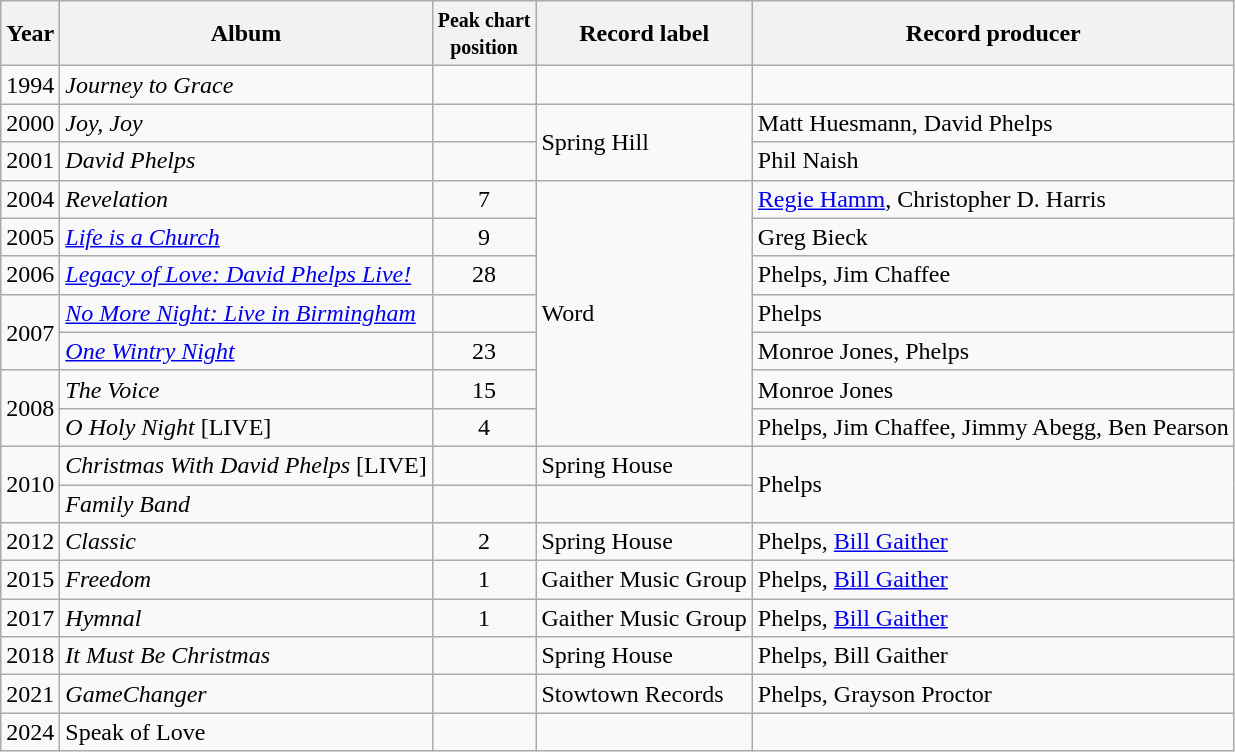<table class="wikitable">
<tr>
<th>Year</th>
<th>Album</th>
<th><small>Peak chart<br>position</small></th>
<th>Record label</th>
<th>Record producer</th>
</tr>
<tr>
<td>1994</td>
<td><em>Journey to Grace</em></td>
<td></td>
<td></td>
<td></td>
</tr>
<tr>
<td>2000</td>
<td><em>Joy, Joy</em></td>
<td></td>
<td rowspan="2">Spring Hill</td>
<td>Matt Huesmann, David Phelps</td>
</tr>
<tr>
<td>2001</td>
<td><em>David Phelps</em></td>
<td></td>
<td>Phil Naish</td>
</tr>
<tr>
<td>2004</td>
<td><em>Revelation</em></td>
<td align="center">7</td>
<td rowspan="7">Word</td>
<td><a href='#'>Regie Hamm</a>, Christopher D. Harris</td>
</tr>
<tr>
<td>2005</td>
<td><em><a href='#'>Life is a Church</a></em></td>
<td align="center">9</td>
<td>Greg Bieck</td>
</tr>
<tr>
<td>2006</td>
<td><em><a href='#'>Legacy of Love: David Phelps Live!</a></em></td>
<td align="center">28</td>
<td>Phelps, Jim Chaffee</td>
</tr>
<tr>
<td rowspan="2">2007</td>
<td><em><a href='#'>No More Night: Live in Birmingham</a></em></td>
<td></td>
<td>Phelps</td>
</tr>
<tr>
<td><em><a href='#'>One Wintry Night</a></em></td>
<td align="center">23</td>
<td>Monroe Jones, Phelps</td>
</tr>
<tr>
<td rowspan="2">2008</td>
<td><em>The Voice</em></td>
<td align="center">15</td>
<td>Monroe Jones</td>
</tr>
<tr>
<td><em>O Holy Night</em> [LIVE]</td>
<td align="center">4</td>
<td>Phelps, Jim Chaffee, Jimmy Abegg, Ben Pearson</td>
</tr>
<tr>
<td rowspan="2">2010</td>
<td><em>Christmas With David Phelps</em> [LIVE]</td>
<td align="center"></td>
<td>Spring House</td>
<td rowspan="2">Phelps</td>
</tr>
<tr>
<td><em>Family Band</em></td>
<td align="center"></td>
<td></td>
</tr>
<tr>
<td>2012</td>
<td><em>Classic</em></td>
<td align="center">2</td>
<td>Spring House</td>
<td>Phelps, <a href='#'>Bill Gaither</a></td>
</tr>
<tr>
<td>2015</td>
<td><em>Freedom</em></td>
<td align="center">1</td>
<td>Gaither Music Group</td>
<td>Phelps, <a href='#'>Bill Gaither</a></td>
</tr>
<tr>
<td>2017</td>
<td><em>Hymnal</em></td>
<td align="center">1</td>
<td>Gaither Music Group</td>
<td>Phelps, <a href='#'>Bill Gaither</a></td>
</tr>
<tr>
<td>2018</td>
<td><em>It Must Be Christmas</em></td>
<td></td>
<td>Spring House</td>
<td>Phelps, Bill Gaither</td>
</tr>
<tr>
<td>2021</td>
<td><em>GameChanger</em></td>
<td></td>
<td>Stowtown Records</td>
<td>Phelps, Grayson Proctor</td>
</tr>
<tr>
<td>2024</td>
<td>Speak of Love</td>
<td></td>
<td></td>
<td></td>
</tr>
</table>
